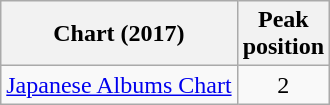<table class="wikitable sortable">
<tr>
<th>Chart (2017)</th>
<th>Peak<br>position</th>
</tr>
<tr>
<td><a href='#'>Japanese Albums Chart</a></td>
<td style="text-align:center;">2</td>
</tr>
</table>
